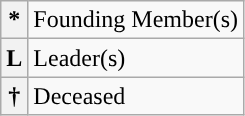<table class="wikitable">
<tr>
<th>*</th>
<td>Founding Member(s)</td>
</tr>
<tr>
<th>L</th>
<td>Leader(s)</td>
</tr>
<tr>
<th><strong>†</strong></th>
<td>Deceased</td>
</tr>
</table>
